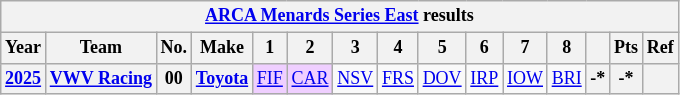<table class="wikitable" style="text-align:center; font-size:75%">
<tr>
<th colspan=21><a href='#'>ARCA Menards Series East</a> results</th>
</tr>
<tr>
<th>Year</th>
<th>Team</th>
<th>No.</th>
<th>Make</th>
<th>1</th>
<th>2</th>
<th>3</th>
<th>4</th>
<th>5</th>
<th>6</th>
<th>7</th>
<th>8</th>
<th></th>
<th>Pts</th>
<th>Ref</th>
</tr>
<tr>
<th><a href='#'>2025</a></th>
<th><a href='#'>VWV Racing</a></th>
<th>00</th>
<th><a href='#'>Toyota</a></th>
<td style="background:#EFCFFF;"><a href='#'>FIF</a><br></td>
<td style="background:#EFCFFF;"><a href='#'>CAR</a><br></td>
<td><a href='#'>NSV</a></td>
<td><a href='#'>FRS</a></td>
<td><a href='#'>DOV</a></td>
<td><a href='#'>IRP</a></td>
<td><a href='#'>IOW</a></td>
<td><a href='#'>BRI</a></td>
<th>-*</th>
<th>-*</th>
<th></th>
</tr>
</table>
